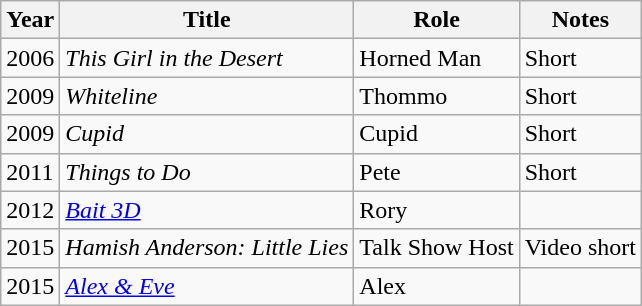<table class="wikitable sortable">
<tr>
<th>Year</th>
<th>Title</th>
<th>Role</th>
<th class="unsortable">Notes</th>
</tr>
<tr>
<td>2006</td>
<td><em>This Girl in the Desert</em></td>
<td>Horned Man</td>
<td>Short</td>
</tr>
<tr>
<td>2009</td>
<td><em>Whiteline</em></td>
<td>Thommo</td>
<td>Short</td>
</tr>
<tr>
<td>2009</td>
<td><em>Cupid</em></td>
<td>Cupid</td>
<td>Short</td>
</tr>
<tr>
<td>2011</td>
<td><em>Things to Do</em></td>
<td>Pete</td>
<td>Short</td>
</tr>
<tr>
<td>2012</td>
<td><em><a href='#'>Bait 3D</a></em></td>
<td>Rory</td>
<td></td>
</tr>
<tr>
<td>2015</td>
<td><em>Hamish Anderson: Little Lies</em></td>
<td>Talk Show Host</td>
<td>Video short</td>
</tr>
<tr>
<td>2015</td>
<td><em><a href='#'>Alex & Eve</a></em></td>
<td>Alex</td>
<td></td>
</tr>
</table>
